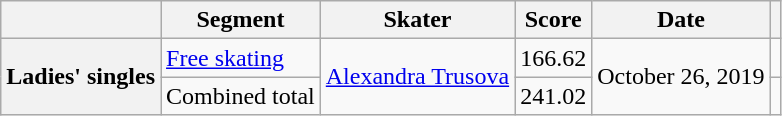<table class="wikitable unsortable style="text-align:left">
<tr>
<th scope="col"></th>
<th scope="col">Segment</th>
<th scope="col">Skater</th>
<th scope="col">Score</th>
<th scope="col">Date</th>
<th scope="col"></th>
</tr>
<tr>
<th rowspan="2" scope="row" style="text-align:left">Ladies' singles</th>
<td><a href='#'>Free skating</a></td>
<td rowspan=2> <a href='#'>Alexandra Trusova</a></td>
<td>166.62</td>
<td rowspan="2">October 26, 2019</td>
<td></td>
</tr>
<tr>
<td>Combined total</td>
<td>241.02</td>
<td></td>
</tr>
</table>
